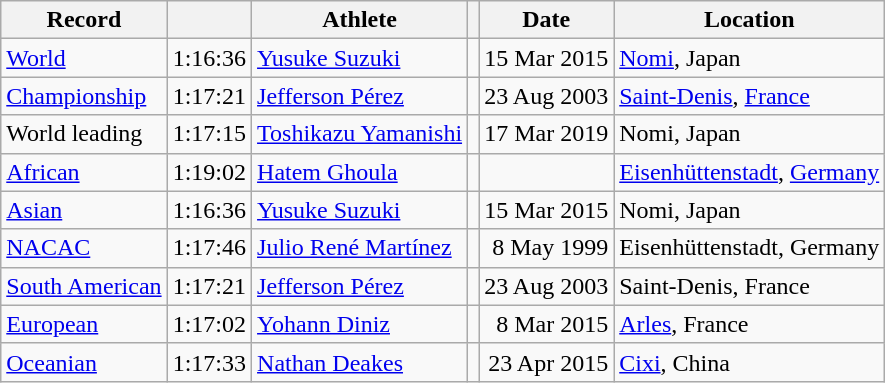<table class="wikitable">
<tr>
<th>Record</th>
<th></th>
<th>Athlete</th>
<th></th>
<th>Date</th>
<th>Location</th>
</tr>
<tr>
<td><a href='#'>World</a></td>
<td>1:16:36</td>
<td><a href='#'>Yusuke Suzuki</a></td>
<td></td>
<td align=right>15 Mar 2015</td>
<td><a href='#'>Nomi</a>, Japan</td>
</tr>
<tr>
<td><a href='#'>Championship</a></td>
<td>1:17:21</td>
<td><a href='#'>Jefferson Pérez</a></td>
<td></td>
<td align=right>23 Aug 2003</td>
<td><a href='#'>Saint-Denis</a>, <a href='#'>France</a></td>
</tr>
<tr>
<td>World leading</td>
<td>1:17:15</td>
<td><a href='#'>Toshikazu Yamanishi</a></td>
<td></td>
<td align=right>17 Mar 2019</td>
<td>Nomi, Japan</td>
</tr>
<tr>
<td><a href='#'>African</a></td>
<td>1:19:02</td>
<td><a href='#'>Hatem Ghoula</a></td>
<td></td>
<td align=right></td>
<td><a href='#'>Eisenhüttenstadt</a>, <a href='#'>Germany</a></td>
</tr>
<tr>
<td><a href='#'>Asian</a></td>
<td>1:16:36</td>
<td><a href='#'>Yusuke Suzuki</a></td>
<td></td>
<td align=right>15 Mar 2015</td>
<td>Nomi, Japan</td>
</tr>
<tr>
<td><a href='#'>NACAC</a></td>
<td>1:17:46</td>
<td><a href='#'>Julio René Martínez</a></td>
<td></td>
<td align=right>8 May 1999</td>
<td>Eisenhüttenstadt, Germany</td>
</tr>
<tr>
<td><a href='#'>South American</a></td>
<td>1:17:21</td>
<td><a href='#'>Jefferson Pérez</a></td>
<td></td>
<td align=right>23 Aug 2003</td>
<td>Saint-Denis, France</td>
</tr>
<tr>
<td><a href='#'>European</a></td>
<td>1:17:02</td>
<td><a href='#'>Yohann Diniz</a></td>
<td></td>
<td align=right>8 Mar 2015</td>
<td><a href='#'>Arles</a>, France</td>
</tr>
<tr>
<td><a href='#'>Oceanian</a></td>
<td>1:17:33</td>
<td><a href='#'>Nathan Deakes</a></td>
<td></td>
<td align=right>23 Apr 2015</td>
<td><a href='#'>Cixi</a>, China</td>
</tr>
</table>
